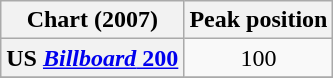<table class="wikitable sortable plainrowheaders" style="text-align:center">
<tr>
<th scope="col">Chart (2007)</th>
<th scope="col">Peak position</th>
</tr>
<tr>
<th scope="row">US <a href='#'><em>Billboard</em> 200</a></th>
<td>100</td>
</tr>
<tr>
</tr>
</table>
